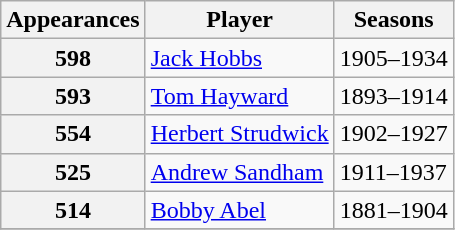<table class="wikitable">
<tr>
<th>Appearances</th>
<th>Player</th>
<th>Seasons</th>
</tr>
<tr>
<th>598</th>
<td> <a href='#'>Jack Hobbs</a></td>
<td>1905–1934</td>
</tr>
<tr>
<th>593</th>
<td> <a href='#'>Tom Hayward</a></td>
<td>1893–1914</td>
</tr>
<tr>
<th>554</th>
<td> <a href='#'>Herbert Strudwick</a></td>
<td>1902–1927</td>
</tr>
<tr>
<th>525</th>
<td> <a href='#'>Andrew Sandham</a></td>
<td>1911–1937</td>
</tr>
<tr>
<th>514</th>
<td> <a href='#'>Bobby Abel</a></td>
<td>1881–1904</td>
</tr>
<tr>
</tr>
</table>
